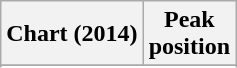<table class="wikitable sortable plainrowheaders">
<tr>
<th scope="col">Chart (2014)</th>
<th scope="col">Peak<br>position</th>
</tr>
<tr>
</tr>
<tr>
</tr>
<tr>
</tr>
<tr>
</tr>
<tr>
</tr>
</table>
